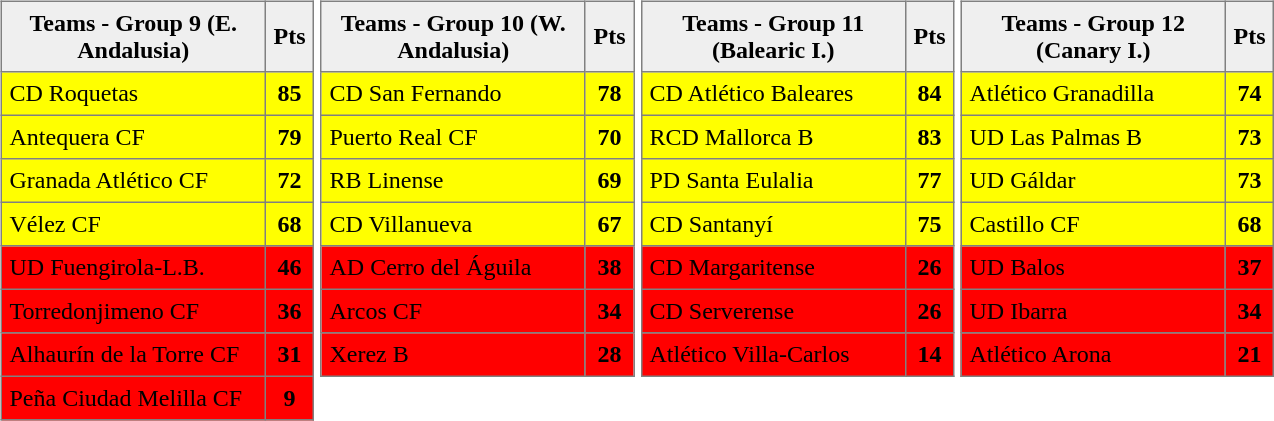<table>
<tr style="vertical-align: top;">
<td><br><table style=border-collapse:collapse border=1 cellspacing=0 cellpadding=5>
<tr align=center bgcolor=#efefef>
<th width=165>Teams - Group 9 (E. Andalusia) </th>
<th width=20>Pts</th>
</tr>
<tr align=center style="background:#FFFF00;">
<td style="text-align:left;">CD Roquetas</td>
<td><strong>85</strong></td>
</tr>
<tr align=center style="background:#FFFF00;">
<td style="text-align:left;">Antequera CF</td>
<td><strong>79</strong></td>
</tr>
<tr align=center style="background:#FFFF00;">
<td style="text-align:left;">Granada Atlético CF</td>
<td><strong>72</strong></td>
</tr>
<tr align=center style="background:#FFFF00;">
<td style="text-align:left;">Vélez CF</td>
<td><strong>68</strong></td>
</tr>
<tr align=center style="background:#FF0000;">
<td style="text-align:left;">UD Fuengirola-L.B.</td>
<td><strong>46</strong></td>
</tr>
<tr align=center style="background:#FF0000;">
<td style="text-align:left;">Torredonjimeno CF</td>
<td><strong>36</strong></td>
</tr>
<tr align=center style="background:#FF0000;">
<td style="text-align:left;">Alhaurín de la Torre CF</td>
<td><strong>31</strong></td>
</tr>
<tr align=center style="background:#FF0000;">
<td style="text-align:left;">Peña Ciudad Melilla CF</td>
<td><strong>9</strong></td>
</tr>
</table>
</td>
<td><br><table style=border-collapse:collapse border=1 cellspacing=0 cellpadding=5>
<tr align=center bgcolor=#efefef>
<th width=165>Teams - Group 10 (W. Andalusia) </th>
<th width=20>Pts</th>
</tr>
<tr align=center style="background:#FFFF00;">
<td style="text-align:left;">CD San Fernando</td>
<td><strong>78</strong></td>
</tr>
<tr align=center style="background:#FFFF00;">
<td style="text-align:left;">Puerto Real CF</td>
<td><strong>70</strong></td>
</tr>
<tr align=center style="background:#FFFF00;">
<td style="text-align:left;">RB Linense</td>
<td><strong>69</strong></td>
</tr>
<tr align=center style="background:#FFFF00;">
<td style="text-align:left;">CD Villanueva</td>
<td><strong>67</strong></td>
</tr>
<tr align=center style="background:#FF0000;">
<td style="text-align:left;">AD Cerro del Águila</td>
<td><strong>38</strong></td>
</tr>
<tr align=center style="background:#FF0000;">
<td style="text-align:left;">Arcos CF</td>
<td><strong>34</strong></td>
</tr>
<tr align=center style="background:#FF0000;">
<td style="text-align:left;">Xerez B</td>
<td><strong>28</strong></td>
</tr>
</table>
</td>
<td><br><table style=border-collapse:collapse border=1 cellspacing=0 cellpadding=5>
<tr align=center bgcolor=#efefef>
<th width=165>Teams - Group 11 (Balearic I.) </th>
<th width=20>Pts</th>
</tr>
<tr align=center style="background:#FFFF00;">
<td style="text-align:left;">CD Atlético Baleares</td>
<td><strong>84</strong></td>
</tr>
<tr align=center style="background:#FFFF00;">
<td style="text-align:left;">RCD Mallorca B</td>
<td><strong>83</strong></td>
</tr>
<tr align=center style="background:#FFFF00;">
<td style="text-align:left;">PD Santa Eulalia</td>
<td><strong>77</strong></td>
</tr>
<tr align=center style="background:#FFFF00;">
<td style="text-align:left;">CD Santanyí</td>
<td><strong>75</strong></td>
</tr>
<tr align=center style="background:#FF0000;">
<td style="text-align:left;">CD Margaritense</td>
<td><strong>26</strong></td>
</tr>
<tr align=center style="background:#FF0000;">
<td style="text-align:left;">CD Serverense</td>
<td><strong>26</strong></td>
</tr>
<tr align=center style="background:#FF0000;">
<td style="text-align:left;">Atlético Villa-Carlos</td>
<td><strong>14</strong></td>
</tr>
</table>
</td>
<td><br><table style=border-collapse:collapse border=1 cellspacing=0 cellpadding=5>
<tr align=center bgcolor=#efefef>
<th width=165>Teams - Group 12 (Canary I.) </th>
<th width=20>Pts</th>
</tr>
<tr align=center style="background:#FFFF00;">
<td style="text-align:left;">Atlético Granadilla</td>
<td><strong>74</strong></td>
</tr>
<tr align=center style="background:#FFFF00;">
<td style="text-align:left;">UD Las Palmas B</td>
<td><strong>73</strong></td>
</tr>
<tr align=center style="background:#FFFF00;">
<td style="text-align:left;">UD Gáldar</td>
<td><strong>73</strong></td>
</tr>
<tr align=center style="background:#FFFF00;">
<td style="text-align:left;">Castillo CF</td>
<td><strong>68</strong></td>
</tr>
<tr align=center style="background:#FF0000;">
<td style="text-align:left;">UD Balos</td>
<td><strong>37</strong></td>
</tr>
<tr align=center style="background:#FF0000;">
<td style="text-align:left;">UD Ibarra</td>
<td><strong>34</strong></td>
</tr>
<tr align=center style="background:#FF0000;">
<td style="text-align:left;">Atlético Arona</td>
<td><strong>21</strong></td>
</tr>
</table>
</td>
</tr>
</table>
